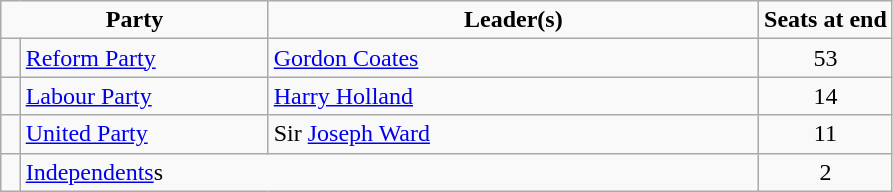<table class="wikitable">
<tr ------------------>
<td width=30% colspan=2 align=center><strong>Party</strong></td>
<td width=55% align=center><strong>Leader(s)</strong></td>
<td width=15% align=center><strong>Seats at end</strong></td>
</tr>
<tr ------------------>
<td></td>
<td><a href='#'>Reform Party</a></td>
<td><a href='#'>Gordon Coates</a></td>
<td align=center>53</td>
</tr>
<tr ------------------>
<td></td>
<td><a href='#'>Labour Party</a></td>
<td><a href='#'>Harry Holland</a></td>
<td align=center>14</td>
</tr>
<tr ------------------>
<td></td>
<td><a href='#'>United Party</a></td>
<td>Sir <a href='#'>Joseph Ward</a></td>
<td align=center>11</td>
</tr>
<tr ------------------>
<td></td>
<td colspan=2><a href='#'>Independents</a>s</td>
<td align=center>2</td>
</tr>
</table>
